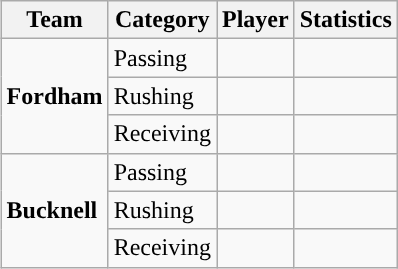<table class="wikitable" style="float: right;">
<tr>
<th>Team</th>
<th>Category</th>
<th>Player</th>
<th>Statistics</th>
</tr>
<tr>
<td rowspan=3><strong>Fordham</strong></td>
<td>Passing</td>
<td></td>
<td></td>
</tr>
<tr>
<td>Rushing</td>
<td></td>
<td></td>
</tr>
<tr>
<td>Receiving</td>
<td></td>
<td></td>
</tr>
<tr>
<td rowspan=3><strong>Bucknell</strong></td>
<td>Passing</td>
<td></td>
<td></td>
</tr>
<tr>
<td>Rushing</td>
<td></td>
<td></td>
</tr>
<tr>
<td>Receiving</td>
<td></td>
<td></td>
</tr>
</table>
